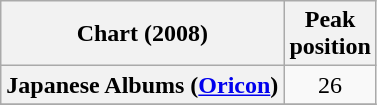<table class="wikitable sortable plainrowheaders" style="text-align:center">
<tr>
<th scope="col">Chart (2008)</th>
<th scope="col">Peak<br>position</th>
</tr>
<tr>
<th scope="row">Japanese Albums (<a href='#'>Oricon</a>)</th>
<td>26</td>
</tr>
<tr>
</tr>
</table>
